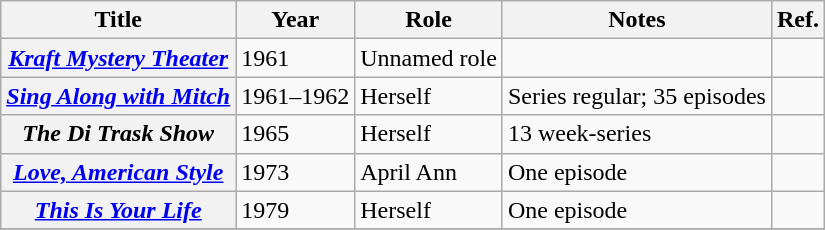<table class="wikitable sortable plainrowheaders">
<tr>
<th scope="col">Title</th>
<th scope="col">Year</th>
<th scope="col">Role</th>
<th scope="col" class="unsortable">Notes</th>
<th scope="col" class="unsortable">Ref.</th>
</tr>
<tr>
<th scope="row"><em><a href='#'>Kraft Mystery Theater</a></em></th>
<td>1961</td>
<td>Unnamed role</td>
<td></td>
<td align="center"></td>
</tr>
<tr>
<th scope="row"><em><a href='#'>Sing Along with Mitch</a></em></th>
<td>1961–1962</td>
<td>Herself</td>
<td>Series regular; 35 episodes</td>
<td align="center"></td>
</tr>
<tr>
<th scope="row"><em>The Di Trask Show</em></th>
<td>1965</td>
<td>Herself</td>
<td>13 week-series</td>
<td align="center"></td>
</tr>
<tr>
<th scope="row"><em><a href='#'>Love, American Style</a></em></th>
<td>1973</td>
<td>April Ann</td>
<td>One episode</td>
<td align="center"></td>
</tr>
<tr>
<th scope="row"><em><a href='#'>This Is Your Life</a></em></th>
<td>1979</td>
<td>Herself</td>
<td>One episode</td>
<td align="center"></td>
</tr>
<tr>
</tr>
</table>
